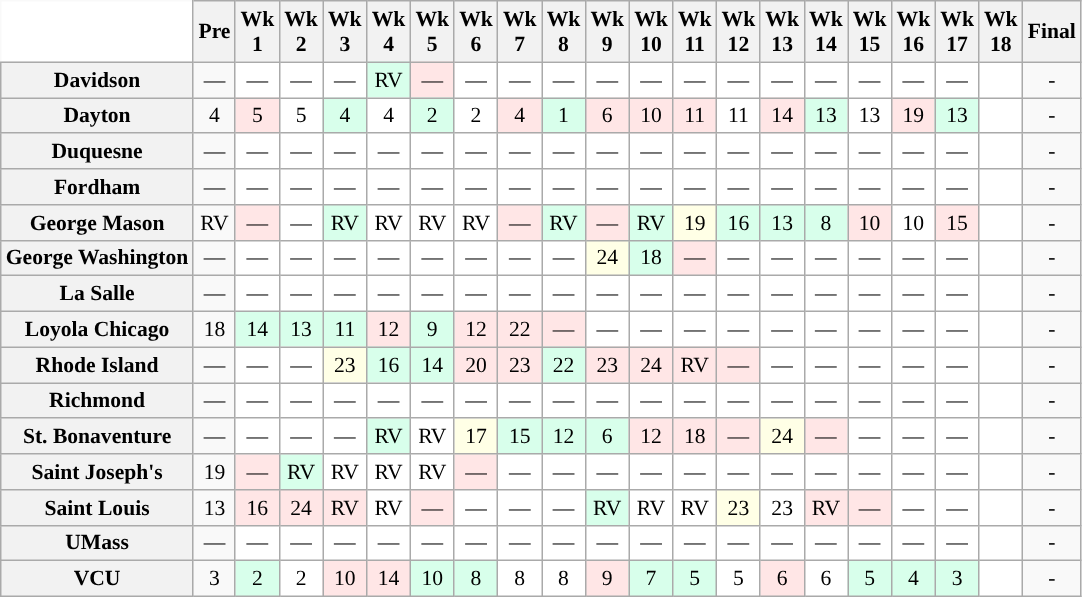<table class="wikitable" style="white-space:nowrap;font-size:90%;">
<tr>
<th style="background:white; border-top-style:hidden; border-left-style:hidden;"> </th>
<th>Pre</th>
<th>Wk<br>1</th>
<th>Wk<br>2</th>
<th>Wk<br>3</th>
<th>Wk<br>4</th>
<th>Wk<br>5</th>
<th>Wk<br>6</th>
<th>Wk<br>7</th>
<th>Wk<br>8</th>
<th>Wk<br>9</th>
<th>Wk<br>10</th>
<th>Wk<br>11</th>
<th>Wk<br>12</th>
<th>Wk<br>13</th>
<th>Wk<br>14</th>
<th>Wk<br>15</th>
<th>Wk<br>16</th>
<th>Wk<br>17</th>
<th>Wk<br>18</th>
<th>Final</th>
</tr>
<tr style="text-align:center;">
<th>Davidson</th>
<td>—</td>
<td style="background:#FFF;">—</td>
<td style="background:#FFF;">—</td>
<td style="background:#FFF;">—</td>
<td style="background:#D8FFEB;">RV</td>
<td style="background:#FFE6E6;">—</td>
<td style="background:#FFF;">—</td>
<td style="background:#FFF;">—</td>
<td style="background:#FFF;">—</td>
<td style="background:#FFF;">—</td>
<td style="background:#FFF;">—</td>
<td style="background:#FFF;">—</td>
<td style="background:#FFF;">—</td>
<td style="background:#FFF;">—</td>
<td style="background:#FFF;">—</td>
<td style="background:#FFF;">—</td>
<td style="background:#FFF;">—</td>
<td style="background:#FFF;">—</td>
<td style="background:#FFF;"></td>
<td>-</td>
</tr>
<tr style="text-align:center;">
<th>Dayton</th>
<td>4</td>
<td style="background:#FFE6E6;">5</td>
<td style="background:#FFF;">5</td>
<td style="background:#D8FFEB;">4</td>
<td style="background:#FFF;">4</td>
<td style="background:#D8FFEB;">2</td>
<td style="background:#FFF;">2</td>
<td style="background:#FFE6E6;">4</td>
<td style="background:#D8FFEB;">1</td>
<td style="background:#FFE6E6;">6</td>
<td style="background:#FFE6E6;">10</td>
<td style="background:#FFE6E6;">11</td>
<td style="background:#FFF;">11</td>
<td style="background:#FFE6E6;">14</td>
<td style="background:#D8FFEB;">13</td>
<td style="background:#FFF;">13</td>
<td style="background:#FFE6E6;">19</td>
<td style="background:#D8FFEB;">13</td>
<td style="background:#FFF;"></td>
<td>-</td>
</tr>
<tr style="text-align:center;">
<th>Duquesne</th>
<td>—</td>
<td style="background:#FFF;">—</td>
<td style="background:#FFF;">—</td>
<td style="background:#FFF;">—</td>
<td style="background:#FFF;">—</td>
<td style="background:#FFF;">—</td>
<td style="background:#FFF;">—</td>
<td style="background:#FFF;">—</td>
<td style="background:#FFF;">—</td>
<td style="background:#FFF;">—</td>
<td style="background:#FFF;">—</td>
<td style="background:#FFF;">—</td>
<td style="background:#FFF;">—</td>
<td style="background:#FFF;">—</td>
<td style="background:#FFF;">—</td>
<td style="background:#FFF;">—</td>
<td style="background:#FFF;">—</td>
<td style="background:#FFF;">—</td>
<td style="background:#FFF;"></td>
<td>-</td>
</tr>
<tr style="text-align:center;">
<th>Fordham</th>
<td>—</td>
<td style="background:#FFF;">—</td>
<td style="background:#FFF;">—</td>
<td style="background:#FFF;">—</td>
<td style="background:#FFF;">—</td>
<td style="background:#FFF;">—</td>
<td style="background:#FFF;">—</td>
<td style="background:#FFF;">—</td>
<td style="background:#FFF;">—</td>
<td style="background:#FFF;">—</td>
<td style="background:#FFF;">—</td>
<td style="background:#FFF;">—</td>
<td style="background:#FFF;">—</td>
<td style="background:#FFF;">—</td>
<td style="background:#FFF;">—</td>
<td style="background:#FFF;">—</td>
<td style="background:#FFF;">—</td>
<td style="background:#FFF;">—</td>
<td style="background:#FFF;"></td>
<td>-</td>
</tr>
<tr style="text-align:center;">
<th>George Mason</th>
<td>RV</td>
<td style="background:#FFE6E6;">—</td>
<td style="background:#FFF;">—</td>
<td style="background:#D8FFEB;">RV</td>
<td style="background:#FFF;">RV</td>
<td style="background:#FFF;">RV</td>
<td style="background:#FFF;">RV</td>
<td style="background:#FFE6E6;">—</td>
<td style="background:#D8FFEB;">RV</td>
<td style="background:#FFE6E6;">—</td>
<td style="background:#D8FFEB;">RV</td>
<td style="background:#FFFFE6;">19</td>
<td style="background:#D8FFEB;">16</td>
<td style="background:#D8FFEB;">13</td>
<td style="background:#D8FFEB;">8</td>
<td style="background:#FFE6E6;">10</td>
<td style="background:#FFF;">10</td>
<td style="background:#FFE6E6;">15</td>
<td style="background:#FFF;"></td>
<td>-</td>
</tr>
<tr style="text-align:center;">
<th>George Washington</th>
<td>—</td>
<td style="background:#FFF;">—</td>
<td style="background:#FFF;">—</td>
<td style="background:#FFF;">—</td>
<td style="background:#FFF;">—</td>
<td style="background:#FFF;">—</td>
<td style="background:#FFF;">—</td>
<td style="background:#FFF;">—</td>
<td style="background:#FFF;">—</td>
<td style="background:#FFFFE6;">24</td>
<td style="background:#D8FFEB;">18</td>
<td style="background:#FFE6E6;">—</td>
<td style="background:#FFF;">—</td>
<td style="background:#FFF;">—</td>
<td style="background:#FFF;">—</td>
<td style="background:#FFF;">—</td>
<td style="background:#FFF;">—</td>
<td style="background:#FFF;">—</td>
<td style="background:#FFF;"></td>
<td>-</td>
</tr>
<tr style="text-align:center;">
<th>La Salle</th>
<td>—</td>
<td style="background:#FFF;">—</td>
<td style="background:#FFF;">—</td>
<td style="background:#FFF;">—</td>
<td style="background:#FFF;">—</td>
<td style="background:#FFF;">—</td>
<td style="background:#FFF;">—</td>
<td style="background:#FFF;">—</td>
<td style="background:#FFF;">—</td>
<td style="background:#FFF;">—</td>
<td style="background:#FFF;">—</td>
<td style="background:#FFF;">—</td>
<td style="background:#FFF;">—</td>
<td style="background:#FFF;">—</td>
<td style="background:#FFF;">—</td>
<td style="background:#FFF;">—</td>
<td style="background:#FFF;">—</td>
<td style="background:#FFF;">—</td>
<td style="background:#FFF;"></td>
<td>-</td>
</tr>
<tr style="text-align:center;">
<th>Loyola Chicago</th>
<td>18</td>
<td style="background:#D8FFEB;">14</td>
<td style="background:#D8FFEB;">13</td>
<td style="background:#D8FFEB;">11</td>
<td style="background:#FFE6E6;">12</td>
<td style="background:#D8FFEB;">9</td>
<td style="background:#FFE6E6;">12</td>
<td style="background:#FFE6E6;">22</td>
<td style="background:#FFE6E6;">—</td>
<td style="background:#FFF;">—</td>
<td style="background:#FFF;">—</td>
<td style="background:#FFF;">—</td>
<td style="background:#FFF;">—</td>
<td style="background:#FFF;">—</td>
<td style="background:#FFF;">—</td>
<td style="background:#FFF;">—</td>
<td style="background:#FFF;">—</td>
<td style="background:#FFF;">—</td>
<td style="background:#FFF;"></td>
<td>-</td>
</tr>
<tr style="text-align:center;">
<th>Rhode Island</th>
<td>—</td>
<td style="background:#FFF;">—</td>
<td style="background:#FFF;">—</td>
<td style="background:#FFFFE6;">23</td>
<td style="background:#D8FFEB;">16</td>
<td style="background:#D8FFEB;">14</td>
<td style="background:#FFE6E6;">20</td>
<td style="background:#FFE6E6;">23</td>
<td style="background:#D8FFEB;">22</td>
<td style="background:#FFE6E6;">23</td>
<td style="background:#FFE6E6;">24</td>
<td style="background:#FFE6E6;">RV</td>
<td style="background:#FFE6E6;">—</td>
<td style="background:#FFF;">—</td>
<td style="background:#FFF;">—</td>
<td style="background:#FFF;">—</td>
<td style="background:#FFF;">—</td>
<td style="background:#FFF;">—</td>
<td style="background:#FFF;"></td>
<td>-</td>
</tr>
<tr style="text-align:center;">
<th>Richmond</th>
<td>—</td>
<td style="background:#FFF;">—</td>
<td style="background:#FFF;">—</td>
<td style="background:#FFF;">—</td>
<td style="background:#FFF;">—</td>
<td style="background:#FFF;">—</td>
<td style="background:#FFF;">—</td>
<td style="background:#FFF;">—</td>
<td style="background:#FFF;">—</td>
<td style="background:#FFF;">—</td>
<td style="background:#FFF;">—</td>
<td style="background:#FFF;">—</td>
<td style="background:#FFF;">—</td>
<td style="background:#FFF;">—</td>
<td style="background:#FFF;">—</td>
<td style="background:#FFF;">—</td>
<td style="background:#FFF;">—</td>
<td style="background:#FFF;">—</td>
<td style="background:#FFF;"></td>
<td>-</td>
</tr>
<tr style="text-align:center;">
<th>St. Bonaventure</th>
<td>—</td>
<td style="background:#FFF;">—</td>
<td style="background:#FFF;">—</td>
<td style="background:#FFF;">—</td>
<td style="background:#D8FFEB;">RV</td>
<td style="background:#FFF;">RV</td>
<td style="background:#FFFFE6;">17</td>
<td style="background:#D8FFEB;">15</td>
<td style="background:#D8FFEB;">12</td>
<td style="background:#D8FFEB;">6</td>
<td style="background:#FFE6E6;">12</td>
<td style="background:#FFE6E6;">18</td>
<td style="background:#FFE6E6;">—</td>
<td style="background:#FFFFE6;">24</td>
<td style="background:#FFE6E6;">—</td>
<td style="background:#FFF;">—</td>
<td style="background:#FFF;">—</td>
<td style="background:#FFF;">—</td>
<td style="background:#FFF;"></td>
<td>-</td>
</tr>
<tr style="text-align:center;">
<th>Saint Joseph's</th>
<td>19</td>
<td style="background:#FFE6E6;">—</td>
<td style="background:#D8FFEB;">RV</td>
<td style="background:#FFF;">RV</td>
<td style="background:#FFF;">RV</td>
<td style="background:#FFF;">RV</td>
<td style="background:#FFE6E6;">—</td>
<td style="background:#FFF;">—</td>
<td style="background:#FFF;">—</td>
<td style="background:#FFF;">—</td>
<td style="background:#FFF;">—</td>
<td style="background:#FFF;">—</td>
<td style="background:#FFF;">—</td>
<td style="background:#FFF;">—</td>
<td style="background:#FFF;">—</td>
<td style="background:#FFF;">—</td>
<td style="background:#FFF;">—</td>
<td style="background:#FFF;">—</td>
<td style="background:#FFF;"></td>
<td>-</td>
</tr>
<tr style="text-align:center;">
<th>Saint Louis</th>
<td>13</td>
<td style="background:#FFE6E6;">16</td>
<td style="background:#FFE6E6;">24</td>
<td style="background:#FFE6E6;">RV</td>
<td style="background:#FFF;">RV</td>
<td style="background:#FFE6E6;">—</td>
<td style="background:#FFF;">—</td>
<td style="background:#FFF;">—</td>
<td style="background:#FFF;">—</td>
<td style="background:#D8FFEB;">RV</td>
<td style="background:#FFF;">RV</td>
<td style="background:#FFF;">RV</td>
<td style="background:#FFFFE6;">23</td>
<td style="background:#FFF;">23</td>
<td style="background:#FFE6E6;">RV</td>
<td style="background:#FFE6E6;">—</td>
<td style="background:#FFF;">—</td>
<td style="background:#FFF;">—</td>
<td style="background:#FFF;"></td>
<td>-</td>
</tr>
<tr style="text-align:center;">
<th>UMass</th>
<td>—</td>
<td style="background:#FFF;">—</td>
<td style="background:#FFF;">—</td>
<td style="background:#FFF;">—</td>
<td style="background:#FFF;">—</td>
<td style="background:#FFF;">—</td>
<td style="background:#FFF;">—</td>
<td style="background:#FFF;">—</td>
<td style="background:#FFF;">—</td>
<td style="background:#FFF;">—</td>
<td style="background:#FFF;">—</td>
<td style="background:#FFF;">—</td>
<td style="background:#FFF;">—</td>
<td style="background:#FFF;">—</td>
<td style="background:#FFF;">—</td>
<td style="background:#FFF;">—</td>
<td style="background:#FFF;">—</td>
<td style="background:#FFF;">—</td>
<td style="background:#FFF;"></td>
<td>-</td>
</tr>
<tr style="text-align:center;">
<th>VCU</th>
<td>3</td>
<td style="background:#D8FFEB;">2</td>
<td style="background:#FFF;">2</td>
<td style="background:#FFE6E6;">10</td>
<td style="background:#FFE6E6;">14</td>
<td style="background:#D8FFEB;">10</td>
<td style="background:#D8FFEB;">8</td>
<td style="background:#FFF;">8</td>
<td style="background:#FFF;">8</td>
<td style="background:#FFE6E6;">9</td>
<td style="background:#D8FFEB;">7</td>
<td style="background:#D8FFEB;">5</td>
<td style="background:#FFF;">5</td>
<td style="background:#FFE6E6;">6</td>
<td style="background:#FFF;">6</td>
<td style="background:#D8FFEB;">5</td>
<td style="background:#D8FFEB;">4</td>
<td style="background:#D8FFEB;">3</td>
<td style="background:#FFF;"></td>
<td>-</td>
</tr>
</table>
